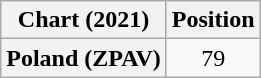<table class="wikitable plainrowheaders" style="text-align:center">
<tr>
<th scope="col">Chart (2021)</th>
<th scope="col">Position</th>
</tr>
<tr>
<th scope="row">Poland (ZPAV)</th>
<td>79</td>
</tr>
</table>
